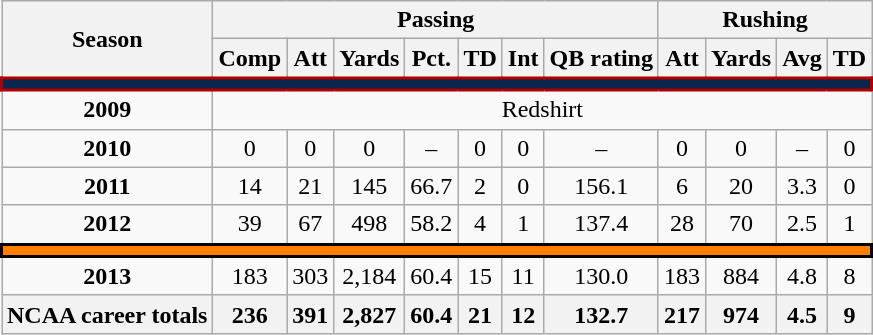<table class=wikitable style="text-align:center;">
<tr>
<th rowspan=2>Season</th>
<th colspan=7>Passing</th>
<th colspan=4>Rushing</th>
</tr>
<tr>
<th>Comp</th>
<th>Att</th>
<th>Yards</th>
<th>Pct.</th>
<th>TD</th>
<th>Int</th>
<th>QB rating</th>
<th>Att</th>
<th>Yards</th>
<th>Avg</th>
<th>TD</th>
</tr>
<tr>
<td ! colspan="12" style="background: #0A254E; border: 2px solid #AF0000; color:#FFFFFF;"></td>
</tr>
<tr>
<td><strong>2009</strong></td>
<td colspan=14 style="text-align:center;">Redshirt</td>
</tr>
<tr>
<td><strong>2010</strong></td>
<td>0</td>
<td>0</td>
<td>0</td>
<td>–</td>
<td>0</td>
<td>0</td>
<td>–</td>
<td>0</td>
<td>0</td>
<td>–</td>
<td>0</td>
</tr>
<tr>
<td><strong>2011</strong></td>
<td>14</td>
<td>21</td>
<td>145</td>
<td>66.7</td>
<td>2</td>
<td>0</td>
<td>156.1</td>
<td>6</td>
<td>20</td>
<td>3.3</td>
<td>0</td>
</tr>
<tr>
<td><strong>2012</strong></td>
<td>39</td>
<td>67</td>
<td>498</td>
<td>58.2</td>
<td>4</td>
<td>1</td>
<td>137.4</td>
<td>28</td>
<td>70</td>
<td>2.5</td>
<td>1</td>
</tr>
<tr>
<td ! colspan="12" style="background: #FF7F00; border: 2px solid black; color:white;"></td>
</tr>
<tr>
<td><strong>2013</strong></td>
<td>183</td>
<td>303</td>
<td>2,184</td>
<td>60.4</td>
<td>15</td>
<td>11</td>
<td>130.0</td>
<td>183</td>
<td>884</td>
<td>4.8</td>
<td>8</td>
</tr>
<tr>
<th>NCAA career totals</th>
<th>236</th>
<th>391</th>
<th>2,827</th>
<th>60.4</th>
<th>21</th>
<th>12</th>
<th>132.7</th>
<th>217</th>
<th>974</th>
<th>4.5</th>
<th>9</th>
</tr>
</table>
